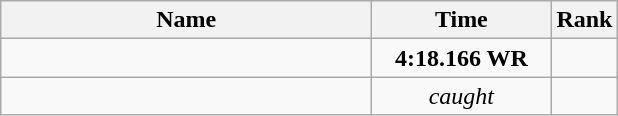<table class="wikitable" style="text-align:center;">
<tr>
<th style="width:15em">Name</th>
<th style="width:7em">Time</th>
<th>Rank</th>
</tr>
<tr>
<td align=left><br><em></em></td>
<td><strong>4:18.166 WR</strong></td>
<td></td>
</tr>
<tr>
<td align=left><br><em></em></td>
<td><em>caught</em></td>
<td></td>
</tr>
</table>
